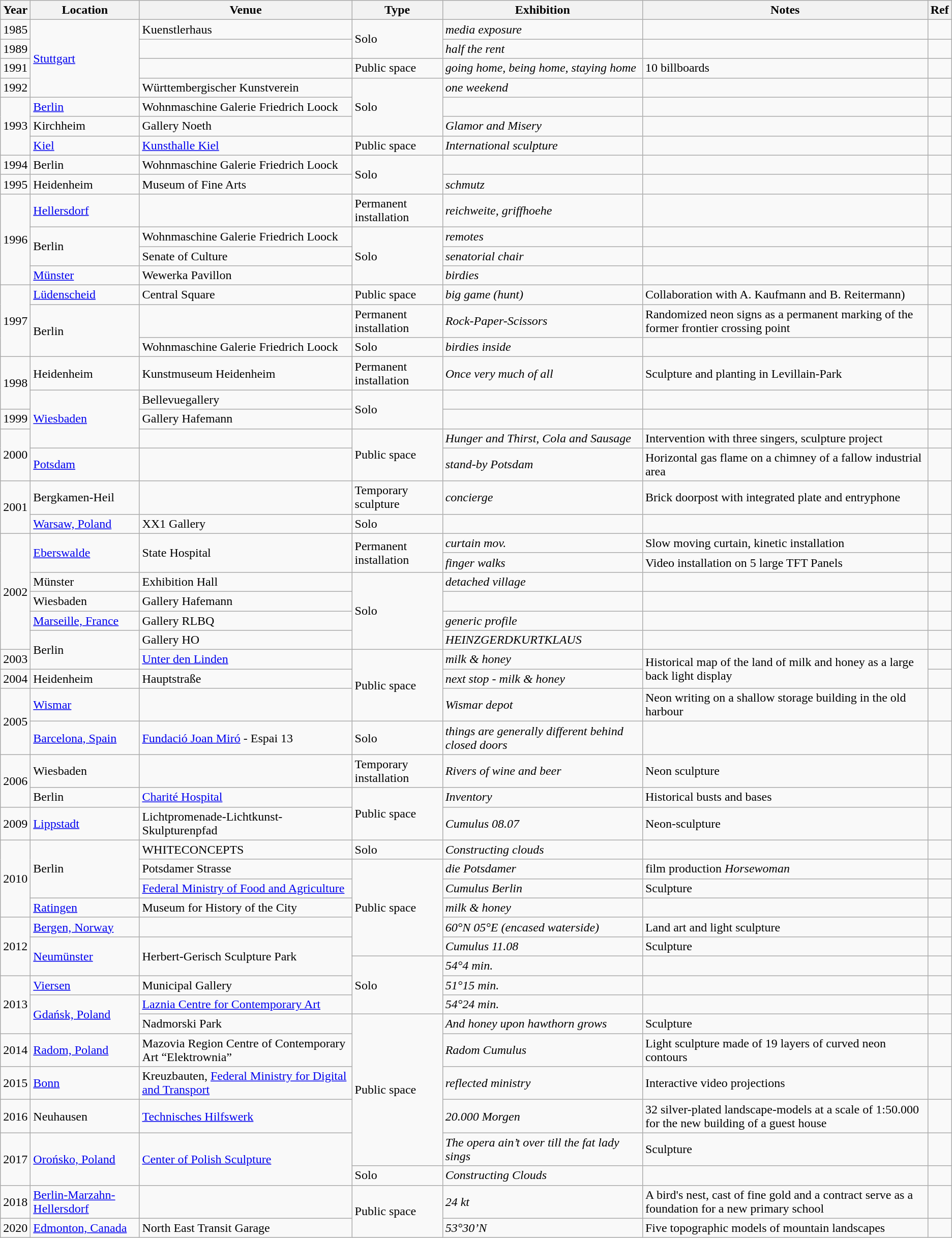<table class="wikitable sortable">
<tr>
<th>Year</th>
<th>Location</th>
<th>Venue</th>
<th>Type</th>
<th>Exhibition</th>
<th>Notes</th>
<th>Ref</th>
</tr>
<tr>
<td>1985</td>
<td rowspan="4"><a href='#'>Stuttgart</a></td>
<td>Kuenstlerhaus</td>
<td rowspan="2">Solo</td>
<td><em>media exposure</em></td>
<td></td>
<td></td>
</tr>
<tr>
<td>1989</td>
<td></td>
<td><em>half the rent</em></td>
<td></td>
<td></td>
</tr>
<tr>
<td>1991</td>
<td></td>
<td>Public space</td>
<td><em>going home, being home, staying home</em></td>
<td>10 billboards</td>
<td></td>
</tr>
<tr>
<td>1992</td>
<td>Württembergischer Kunstverein</td>
<td rowspan="3">Solo</td>
<td><em>one weekend</em></td>
<td></td>
<td></td>
</tr>
<tr>
<td rowspan="3">1993</td>
<td><a href='#'>Berlin</a></td>
<td>Wohnmaschine Galerie Friedrich Loock</td>
<td></td>
<td></td>
<td></td>
</tr>
<tr>
<td>Kirchheim</td>
<td>Gallery Noeth</td>
<td><em>Glamor and Misery</em></td>
<td></td>
<td></td>
</tr>
<tr>
<td><a href='#'>Kiel</a></td>
<td><a href='#'>Kunsthalle Kiel</a></td>
<td>Public space</td>
<td><em>International sculpture</em></td>
<td></td>
<td></td>
</tr>
<tr>
<td>1994</td>
<td>Berlin</td>
<td>Wohnmaschine Galerie Friedrich Loock</td>
<td rowspan="2">Solo</td>
<td></td>
<td></td>
<td></td>
</tr>
<tr>
<td>1995</td>
<td>Heidenheim</td>
<td>Museum of Fine Arts</td>
<td><em>schmutz</em></td>
<td></td>
<td></td>
</tr>
<tr>
<td rowspan="4">1996</td>
<td><a href='#'>Hellersdorf</a></td>
<td></td>
<td>Permanent installation</td>
<td><em>reichweite, griffhoehe</em></td>
<td></td>
<td></td>
</tr>
<tr>
<td rowspan="2">Berlin</td>
<td>Wohnmaschine Galerie Friedrich Loock</td>
<td rowspan="3">Solo</td>
<td><em>remotes</em></td>
<td></td>
<td></td>
</tr>
<tr>
<td>Senate of Culture</td>
<td><em>senatorial chair</em></td>
<td></td>
<td></td>
</tr>
<tr>
<td><a href='#'>Münster</a></td>
<td>Wewerka Pavillon</td>
<td><em>birdies</em></td>
<td></td>
<td></td>
</tr>
<tr>
<td rowspan="3">1997</td>
<td><a href='#'>Lüdenscheid</a></td>
<td>Central Square</td>
<td>Public space</td>
<td><em>big game (hunt)</em></td>
<td>Collaboration with A. Kaufmann and B. Reitermann)</td>
<td></td>
</tr>
<tr>
<td rowspan="2">Berlin</td>
<td></td>
<td>Permanent installation</td>
<td><em>Rock-Paper-Scissors</em></td>
<td>Randomized neon signs as a permanent marking of the former frontier crossing point</td>
<td></td>
</tr>
<tr>
<td>Wohnmaschine Galerie Friedrich Loock</td>
<td>Solo</td>
<td><em>birdies inside</em></td>
<td></td>
<td></td>
</tr>
<tr>
<td rowspan="2">1998</td>
<td>Heidenheim</td>
<td>Kunstmuseum Heidenheim</td>
<td>Permanent installation</td>
<td><em>Once very much of all</em></td>
<td>Sculpture and planting in Levillain-Park</td>
<td></td>
</tr>
<tr>
<td rowspan="3"><a href='#'>Wiesbaden</a></td>
<td>Bellevuegallery</td>
<td rowspan="2">Solo</td>
<td></td>
<td></td>
<td></td>
</tr>
<tr>
<td>1999</td>
<td>Gallery Hafemann</td>
<td></td>
<td></td>
<td></td>
</tr>
<tr>
<td rowspan="2">2000</td>
<td></td>
<td rowspan="2">Public space</td>
<td><em>Hunger and Thirst, Cola and Sausage</em></td>
<td>Intervention with three singers, sculpture project</td>
<td></td>
</tr>
<tr>
<td><a href='#'>Potsdam</a></td>
<td></td>
<td><em>stand-by Potsdam</em></td>
<td>Horizontal gas flame on a chimney of a fallow industrial area</td>
<td></td>
</tr>
<tr>
<td rowspan="2">2001</td>
<td>Bergkamen-Heil</td>
<td></td>
<td>Temporary sculpture</td>
<td><em>concierge</em></td>
<td>Brick doorpost with integrated plate and entryphone</td>
<td></td>
</tr>
<tr>
<td><a href='#'>Warsaw, Poland</a></td>
<td>XX1 Gallery</td>
<td>Solo</td>
<td></td>
<td></td>
<td></td>
</tr>
<tr>
<td rowspan="6">2002</td>
<td rowspan="2"><a href='#'>Eberswalde</a></td>
<td rowspan="2">State Hospital</td>
<td rowspan="2">Permanent installation</td>
<td><em>curtain mov.</em></td>
<td>Slow moving curtain, kinetic installation</td>
<td></td>
</tr>
<tr>
<td><em>finger walks</em></td>
<td>Video installation on 5 large TFT Panels</td>
<td></td>
</tr>
<tr>
<td>Münster</td>
<td>Exhibition Hall</td>
<td rowspan="4">Solo</td>
<td><em>detached village</em></td>
<td></td>
<td></td>
</tr>
<tr>
<td>Wiesbaden</td>
<td>Gallery Hafemann</td>
<td></td>
<td></td>
<td></td>
</tr>
<tr>
<td><a href='#'>Marseille, France</a></td>
<td>Gallery RLBQ</td>
<td><em>generic profile</em></td>
<td></td>
<td></td>
</tr>
<tr>
<td rowspan="2">Berlin</td>
<td>Gallery HO</td>
<td><em>HEINZGERDKURTKLAUS</em></td>
<td></td>
<td></td>
</tr>
<tr>
<td>2003</td>
<td><a href='#'>Unter den Linden</a></td>
<td rowspan="3">Public space</td>
<td><em>milk & honey</em></td>
<td rowspan="2">Historical map of the land of milk and honey as a large back light display</td>
<td></td>
</tr>
<tr>
<td>2004</td>
<td>Heidenheim</td>
<td>Hauptstraße</td>
<td><em>next stop - milk & honey</em></td>
<td></td>
</tr>
<tr>
<td rowspan="2">2005</td>
<td><a href='#'>Wismar</a></td>
<td></td>
<td><em>Wismar depot</em></td>
<td>Neon writing on a shallow storage building in the old harbour</td>
<td></td>
</tr>
<tr>
<td><a href='#'>Barcelona, Spain</a></td>
<td><a href='#'>Fundació Joan Miró</a> - Espai 13</td>
<td>Solo</td>
<td><em>things are generally different behind closed doors</em></td>
<td></td>
<td></td>
</tr>
<tr>
<td rowspan="2">2006</td>
<td>Wiesbaden</td>
<td></td>
<td>Temporary installation</td>
<td><em>Rivers of wine and beer</em></td>
<td>Neon sculpture</td>
<td></td>
</tr>
<tr>
<td>Berlin</td>
<td><a href='#'>Charité Hospital</a></td>
<td rowspan="2">Public space</td>
<td><em>Inventory</em></td>
<td>Historical busts and bases</td>
<td></td>
</tr>
<tr>
<td>2009</td>
<td><a href='#'>Lippstadt</a></td>
<td>Lichtpromenade-Lichtkunst-Skulpturenpfad</td>
<td><em>Cumulus 08.07</em></td>
<td>Neon-sculpture</td>
<td></td>
</tr>
<tr>
<td rowspan="4">2010</td>
<td rowspan="3">Berlin</td>
<td>WHITECONCEPTS</td>
<td>Solo</td>
<td><em>Constructing clouds</em></td>
<td></td>
<td></td>
</tr>
<tr>
<td>Potsdamer Strasse</td>
<td rowspan="5">Public space</td>
<td><em>die Potsdamer</em></td>
<td>film production <em>Horsewoman</em></td>
<td></td>
</tr>
<tr>
<td><a href='#'>Federal Ministry of Food and Agriculture</a></td>
<td><em>Cumulus Berlin</em></td>
<td>Sculpture</td>
<td></td>
</tr>
<tr>
<td><a href='#'>Ratingen</a></td>
<td>Museum for History of the City</td>
<td><em>milk & honey</em></td>
<td></td>
<td></td>
</tr>
<tr>
<td rowspan="3">2012</td>
<td><a href='#'>Bergen, Norway</a></td>
<td></td>
<td><em>60°N 05°E (encased waterside)</em></td>
<td>Land art and light sculpture</td>
<td></td>
</tr>
<tr>
<td rowspan="2"><a href='#'>Neumünster</a></td>
<td rowspan="2">Herbert-Gerisch Sculpture Park</td>
<td><em>Cumulus 11.08</em></td>
<td>Sculpture</td>
<td></td>
</tr>
<tr>
<td rowspan="3">Solo</td>
<td><em>54°4 min.</em></td>
<td></td>
<td></td>
</tr>
<tr>
<td rowspan="3">2013</td>
<td><a href='#'>Viersen</a></td>
<td>Municipal Gallery</td>
<td><em>51°15 min.</em></td>
<td></td>
<td></td>
</tr>
<tr>
<td rowspan="2"><a href='#'>Gdańsk, Poland</a></td>
<td><a href='#'>Laznia Centre for Contemporary Art</a></td>
<td><em>54°24 min.</em></td>
<td></td>
<td></td>
</tr>
<tr>
<td>Nadmorski Park</td>
<td rowspan="5">Public space</td>
<td><em>And honey upon hawthorn grows</em></td>
<td>Sculpture</td>
<td></td>
</tr>
<tr>
<td>2014</td>
<td><a href='#'>Radom, Poland</a></td>
<td>Mazovia Region Centre of Contemporary Art “Elektrownia”</td>
<td><em>Radom Cumulus</em></td>
<td>Light sculpture made of 19 layers of curved neon contours</td>
<td></td>
</tr>
<tr>
<td>2015</td>
<td><a href='#'>Bonn</a></td>
<td>Kreuzbauten, <a href='#'>Federal Ministry for Digital and Transport</a></td>
<td><em>reflected ministry</em></td>
<td>Interactive video projections</td>
<td></td>
</tr>
<tr>
<td>2016</td>
<td>Neuhausen</td>
<td><a href='#'>Technisches Hilfswerk</a></td>
<td><em>20.000 Morgen</em></td>
<td>32 silver-plated landscape-models at a scale of 1:50.000 for the new building of a guest house</td>
<td></td>
</tr>
<tr>
<td rowspan="2">2017</td>
<td rowspan="2"><a href='#'>Orońsko, Poland</a></td>
<td rowspan="2"><a href='#'>Center of Polish Sculpture</a></td>
<td><em>The opera ain’t over till the fat lady sings</em></td>
<td>Sculpture</td>
<td></td>
</tr>
<tr>
<td>Solo</td>
<td><em>Constructing Clouds</em></td>
<td></td>
<td></td>
</tr>
<tr>
<td>2018</td>
<td><a href='#'>Berlin-Marzahn-Hellersdorf</a></td>
<td></td>
<td rowspan="2">Public space</td>
<td><em>24 kt</em></td>
<td>A bird's nest, cast of fine gold and a contract serve as a foundation for a new primary school</td>
<td></td>
</tr>
<tr>
<td>2020</td>
<td><a href='#'>Edmonton, Canada</a></td>
<td>North East Transit Garage</td>
<td><em>53°30’N</em></td>
<td>Five topographic models of mountain landscapes</td>
<td></td>
</tr>
</table>
